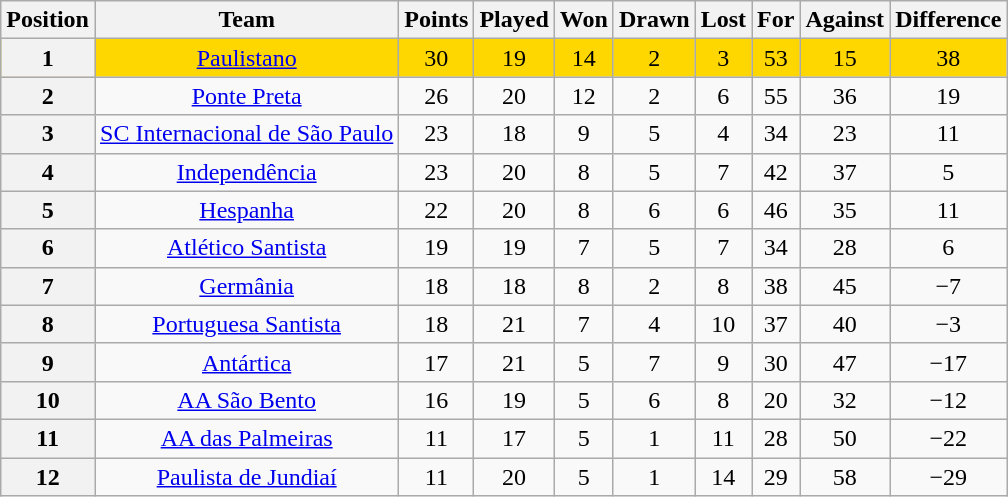<table class="wikitable" style="text-align:center">
<tr>
<th>Position</th>
<th>Team</th>
<th>Points</th>
<th>Played</th>
<th>Won</th>
<th>Drawn</th>
<th>Lost</th>
<th>For</th>
<th>Against</th>
<th>Difference</th>
</tr>
<tr style="background: gold;">
<th>1</th>
<td><a href='#'>Paulistano</a></td>
<td>30</td>
<td>19</td>
<td>14</td>
<td>2</td>
<td>3</td>
<td>53</td>
<td>15</td>
<td>38</td>
</tr>
<tr>
<th>2</th>
<td><a href='#'>Ponte Preta</a></td>
<td>26</td>
<td>20</td>
<td>12</td>
<td>2</td>
<td>6</td>
<td>55</td>
<td>36</td>
<td>19</td>
</tr>
<tr>
<th>3</th>
<td><a href='#'>SC Internacional de São Paulo</a></td>
<td>23</td>
<td>18</td>
<td>9</td>
<td>5</td>
<td>4</td>
<td>34</td>
<td>23</td>
<td>11</td>
</tr>
<tr>
<th>4</th>
<td><a href='#'>Independência</a></td>
<td>23</td>
<td>20</td>
<td>8</td>
<td>5</td>
<td>7</td>
<td>42</td>
<td>37</td>
<td>5</td>
</tr>
<tr>
<th>5</th>
<td><a href='#'>Hespanha</a></td>
<td>22</td>
<td>20</td>
<td>8</td>
<td>6</td>
<td>6</td>
<td>46</td>
<td>35</td>
<td>11</td>
</tr>
<tr>
<th>6</th>
<td><a href='#'>Atlético Santista</a></td>
<td>19</td>
<td>19</td>
<td>7</td>
<td>5</td>
<td>7</td>
<td>34</td>
<td>28</td>
<td>6</td>
</tr>
<tr>
<th>7</th>
<td><a href='#'>Germânia</a></td>
<td>18</td>
<td>18</td>
<td>8</td>
<td>2</td>
<td>8</td>
<td>38</td>
<td>45</td>
<td>−7</td>
</tr>
<tr>
<th>8</th>
<td><a href='#'>Portuguesa Santista</a></td>
<td>18</td>
<td>21</td>
<td>7</td>
<td>4</td>
<td>10</td>
<td>37</td>
<td>40</td>
<td>−3</td>
</tr>
<tr>
<th>9</th>
<td><a href='#'>Antártica</a></td>
<td>17</td>
<td>21</td>
<td>5</td>
<td>7</td>
<td>9</td>
<td>30</td>
<td>47</td>
<td>−17</td>
</tr>
<tr>
<th>10</th>
<td><a href='#'>AA São Bento</a></td>
<td>16</td>
<td>19</td>
<td>5</td>
<td>6</td>
<td>8</td>
<td>20</td>
<td>32</td>
<td>−12</td>
</tr>
<tr>
<th>11</th>
<td><a href='#'>AA das Palmeiras</a></td>
<td>11</td>
<td>17</td>
<td>5</td>
<td>1</td>
<td>11</td>
<td>28</td>
<td>50</td>
<td>−22</td>
</tr>
<tr>
<th>12</th>
<td><a href='#'>Paulista de Jundiaí</a></td>
<td>11</td>
<td>20</td>
<td>5</td>
<td>1</td>
<td>14</td>
<td>29</td>
<td>58</td>
<td>−29</td>
</tr>
</table>
